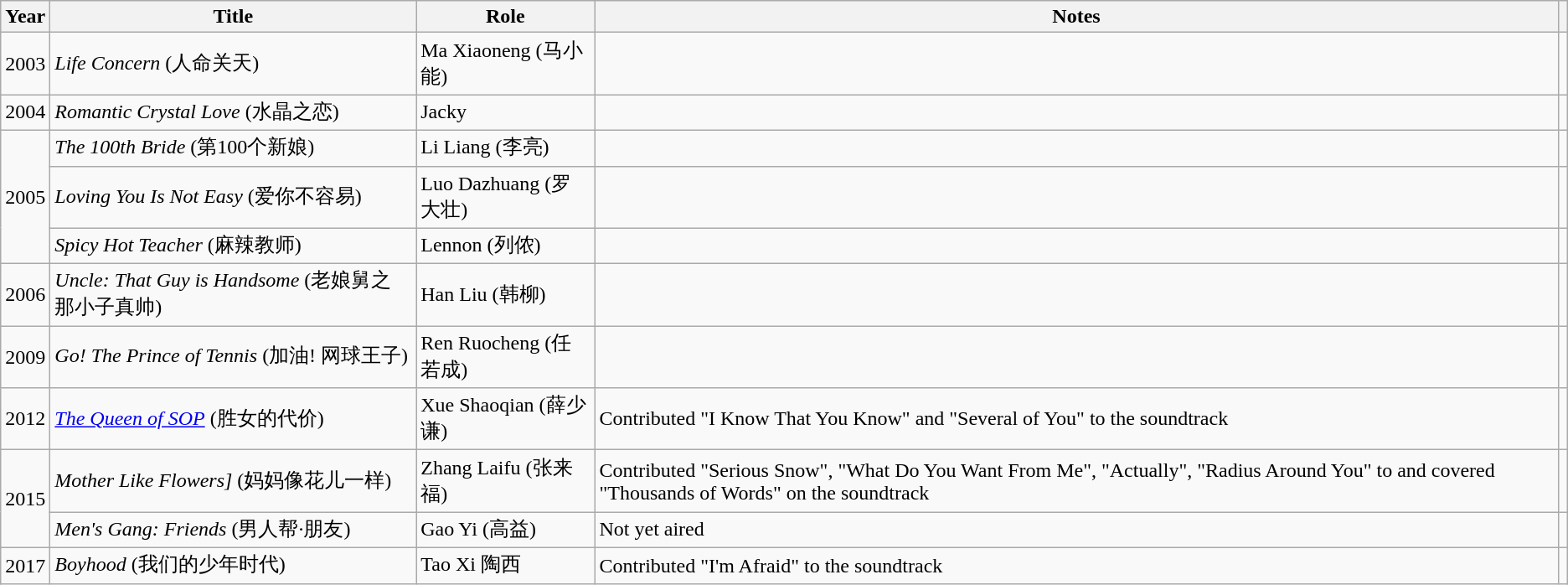<table class="wikitable">
<tr>
<th>Year</th>
<th>Title</th>
<th>Role</th>
<th>Notes</th>
<th scope="col"></th>
</tr>
<tr>
<td>2003</td>
<td><em>Life Concern</em> (人命关天)</td>
<td>Ma Xiaoneng (马小能)</td>
<td></td>
<td></td>
</tr>
<tr>
<td>2004</td>
<td><em>Romantic Crystal Love</em> (水晶之恋)</td>
<td>Jacky</td>
<td></td>
<td></td>
</tr>
<tr>
<td rowspan="3">2005</td>
<td><em>The 100th Bride</em> (第100个新娘)</td>
<td>Li Liang (李亮)</td>
<td></td>
<td></td>
</tr>
<tr>
<td><em>Loving You Is Not Easy</em> (爱你不容易)</td>
<td>Luo Dazhuang (罗大壮)</td>
<td></td>
<td></td>
</tr>
<tr>
<td><em>Spicy Hot Teacher</em> (麻辣教师)</td>
<td>Lennon (列侬)</td>
<td></td>
<td></td>
</tr>
<tr>
<td>2006</td>
<td><em>Uncle: That Guy is Handsome</em> (老娘舅之那小子真帅)</td>
<td>Han Liu (韩柳)</td>
<td></td>
<td></td>
</tr>
<tr>
<td>2009</td>
<td><em>Go! The Prince of Tennis</em> (加油! 网球王子)</td>
<td>Ren Ruocheng (任若成)</td>
<td></td>
<td></td>
</tr>
<tr>
<td>2012</td>
<td><em><a href='#'>The Queen of SOP</a></em> (胜女的代价)</td>
<td>Xue Shaoqian (薛少谦)</td>
<td>Contributed "I Know That You Know" and "Several of You" to the soundtrack</td>
<td></td>
</tr>
<tr>
<td rowspan="2">2015</td>
<td><em>Mother Like Flowers]</em> (妈妈像花儿一样)</td>
<td>Zhang Laifu (张来福)</td>
<td>Contributed "Serious Snow", "What Do You Want From Me", "Actually", "Radius Around You" to and covered "Thousands of Words" on the soundtrack</td>
<td></td>
</tr>
<tr>
<td><em>Men's Gang: Friends</em> (男人帮·朋友)</td>
<td>Gao Yi (高益)</td>
<td>Not yet aired</td>
<td></td>
</tr>
<tr>
<td>2017</td>
<td><em>Boyhood</em> (我们的少年时代)</td>
<td>Tao Xi 陶西</td>
<td>Contributed "I'm Afraid" to the soundtrack</td>
<td></td>
</tr>
</table>
